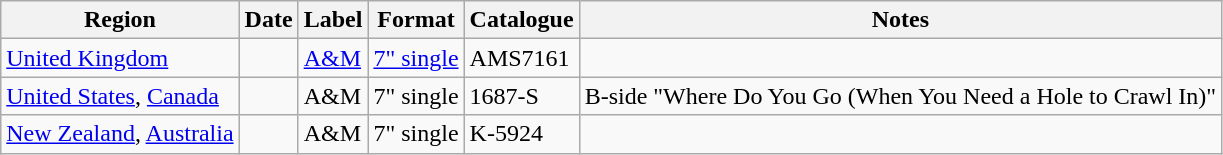<table class="wikitable">
<tr>
<th>Region</th>
<th>Date</th>
<th>Label</th>
<th>Format</th>
<th>Catalogue</th>
<th>Notes</th>
</tr>
<tr>
<td><a href='#'>United Kingdom</a></td>
<td></td>
<td><a href='#'>A&M</a></td>
<td><a href='#'>7" single</a></td>
<td>AMS7161</td>
<td></td>
</tr>
<tr>
<td><a href='#'>United States</a>, <a href='#'>Canada</a></td>
<td></td>
<td>A&M</td>
<td>7" single</td>
<td>1687-S</td>
<td>B-side "Where Do You Go (When You Need a Hole to Crawl In)"</td>
</tr>
<tr>
<td><a href='#'>New Zealand</a>, <a href='#'>Australia</a></td>
<td></td>
<td>A&M</td>
<td>7" single</td>
<td>K-5924</td>
<td></td>
</tr>
</table>
